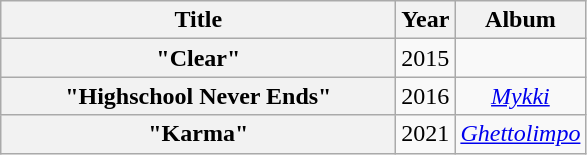<table class="wikitable plainrowheaders" style="text-align:center;">
<tr>
<th scope="col" style="width:16em;">Title</th>
<th scope="col" style="width:1em;">Year</th>
<th scope="col">Album</th>
</tr>
<tr>
<th scope="row">"Clear"<br></th>
<td>2015</td>
<td></td>
</tr>
<tr>
<th scope="row">"Highschool Never Ends"<br></th>
<td>2016</td>
<td><em><a href='#'>Mykki</a></em></td>
</tr>
<tr>
<th scope="row">"Karma"<br></th>
<td>2021</td>
<td><em><a href='#'>Ghettolimpo</a></em></td>
</tr>
</table>
